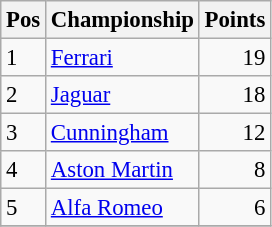<table class="wikitable" style="font-size: 95%;">
<tr>
<th>Pos</th>
<th>Championship</th>
<th>Points</th>
</tr>
<tr>
<td>1</td>
<td> <a href='#'>Ferrari</a></td>
<td align="right">19</td>
</tr>
<tr>
<td>2</td>
<td> <a href='#'>Jaguar</a></td>
<td align="right">18</td>
</tr>
<tr>
<td>3</td>
<td> <a href='#'>Cunningham</a></td>
<td align="right">12</td>
</tr>
<tr>
<td>4</td>
<td> <a href='#'>Aston Martin</a></td>
<td align="right">8</td>
</tr>
<tr>
<td>5</td>
<td> <a href='#'>Alfa Romeo</a></td>
<td align="right">6</td>
</tr>
<tr>
</tr>
</table>
